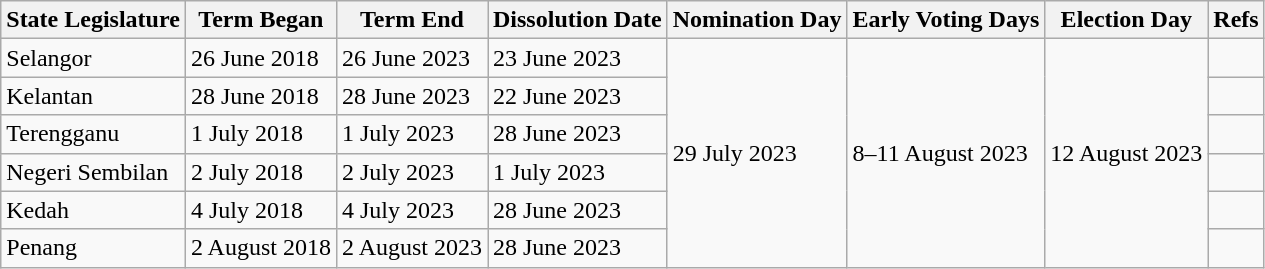<table class="wikitable">
<tr>
<th>State Legislature</th>
<th>Term Began</th>
<th>Term End</th>
<th>Dissolution Date</th>
<th>Nomination Day</th>
<th>Early Voting Days</th>
<th>Election Day</th>
<th>Refs</th>
</tr>
<tr>
<td> Selangor</td>
<td>26 June 2018</td>
<td>26 June 2023</td>
<td>23 June 2023</td>
<td rowspan="6">29 July 2023</td>
<td rowspan="6">8–11 August 2023</td>
<td rowspan="6">12 August 2023</td>
<td></td>
</tr>
<tr>
<td> Kelantan</td>
<td>28 June 2018</td>
<td>28 June 2023</td>
<td>22 June 2023</td>
<td></td>
</tr>
<tr>
<td> Terengganu</td>
<td>1 July 2018</td>
<td>1 July 2023</td>
<td>28 June 2023</td>
<td></td>
</tr>
<tr>
<td> Negeri Sembilan</td>
<td>2 July 2018</td>
<td>2 July 2023</td>
<td>1 July 2023</td>
<td></td>
</tr>
<tr>
<td> Kedah</td>
<td>4 July 2018</td>
<td>4 July 2023</td>
<td>28 June 2023</td>
<td></td>
</tr>
<tr>
<td> Penang</td>
<td>2 August 2018</td>
<td>2 August 2023</td>
<td>28 June 2023</td>
<td></td>
</tr>
</table>
